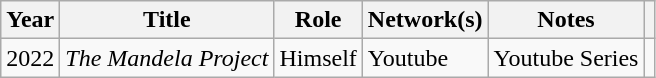<table class="wikitable">
<tr>
<th>Year</th>
<th>Title</th>
<th>Role</th>
<th>Network(s)</th>
<th>Notes</th>
<th></th>
</tr>
<tr>
<td>2022</td>
<td><em>The Mandela Project</em></td>
<td>Himself</td>
<td>Youtube</td>
<td>Youtube Series</td>
<td></td>
</tr>
</table>
